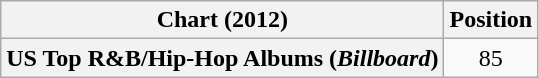<table class="wikitable plainrowheaders">
<tr>
<th scope="col">Chart (2012)</th>
<th scope="col">Position</th>
</tr>
<tr>
<th scope="row">US Top R&B/Hip-Hop Albums (<em>Billboard</em>)</th>
<td style="text-align:center;">85</td>
</tr>
</table>
